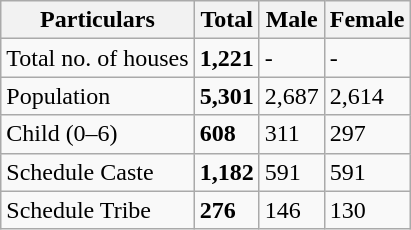<table class="wikitable">
<tr>
<th>Particulars</th>
<th>Total</th>
<th>Male</th>
<th>Female</th>
</tr>
<tr>
<td>Total no. of houses</td>
<td><strong>1,221</strong></td>
<td>-</td>
<td>-</td>
</tr>
<tr>
<td>Population</td>
<td><strong>5,301</strong></td>
<td>2,687</td>
<td>2,614</td>
</tr>
<tr>
<td>Child (0–6)</td>
<td><strong>608</strong></td>
<td>311</td>
<td>297</td>
</tr>
<tr>
<td>Schedule Caste</td>
<td><strong>1,182</strong></td>
<td>591</td>
<td>591</td>
</tr>
<tr>
<td>Schedule Tribe</td>
<td><strong>276</strong></td>
<td>146</td>
<td>130</td>
</tr>
</table>
